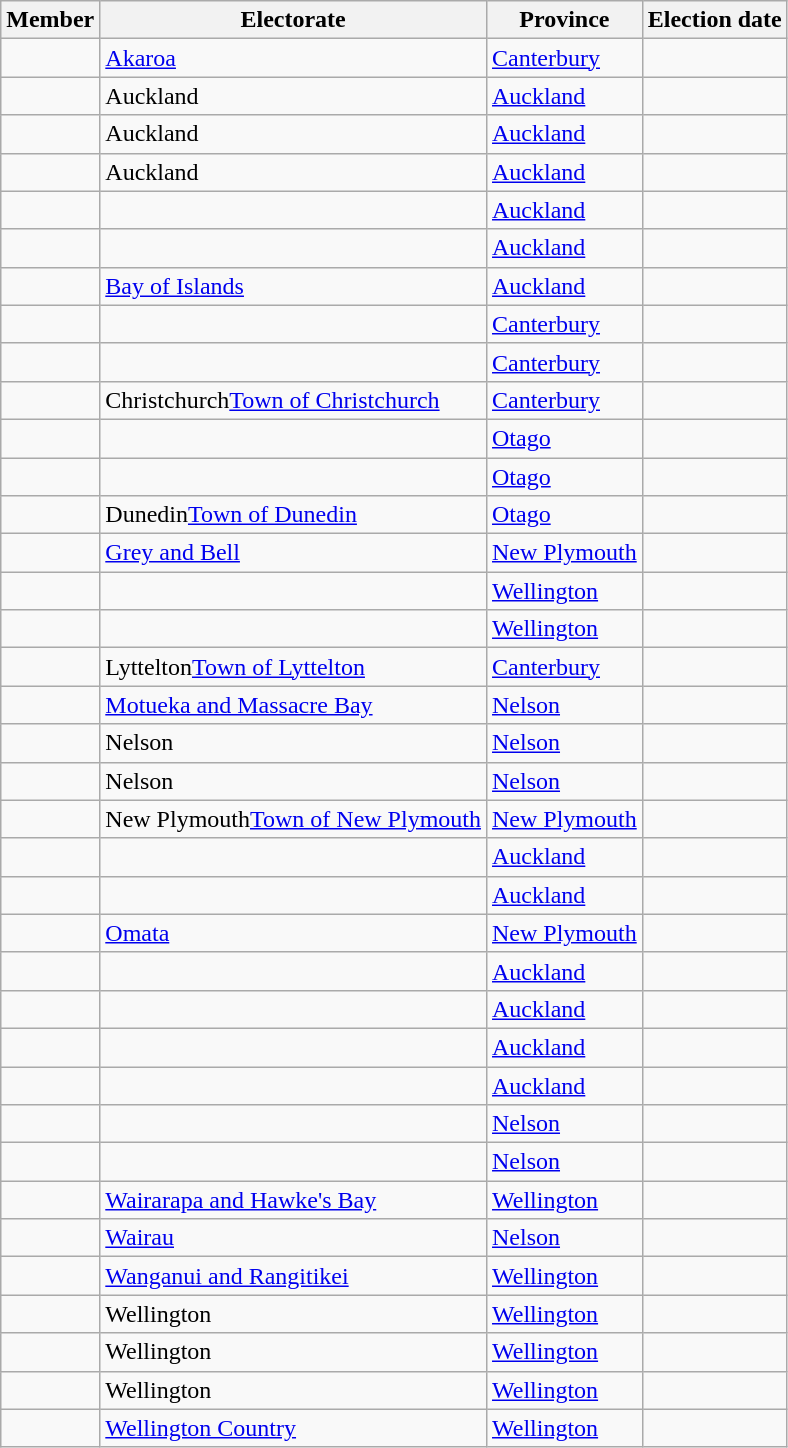<table class="wikitable sortable">
<tr>
<th>Member</th>
<th>Electorate</th>
<th>Province</th>
<th>Election date</th>
</tr>
<tr>
<td></td>
<td><a href='#'>Akaroa</a></td>
<td><a href='#'>Canterbury</a></td>
<td></td>
</tr>
<tr>
<td></td>
<td><span>Auckland</span></td>
<td><a href='#'>Auckland</a></td>
<td></td>
</tr>
<tr>
<td></td>
<td><span>Auckland</span></td>
<td><a href='#'>Auckland</a></td>
<td></td>
</tr>
<tr>
<td></td>
<td><span>Auckland</span></td>
<td><a href='#'>Auckland</a></td>
<td></td>
</tr>
<tr>
<td></td>
<td></td>
<td><a href='#'>Auckland</a></td>
<td></td>
</tr>
<tr>
<td></td>
<td></td>
<td><a href='#'>Auckland</a></td>
<td></td>
</tr>
<tr>
<td></td>
<td><a href='#'>Bay of Islands</a></td>
<td><a href='#'>Auckland</a></td>
<td></td>
</tr>
<tr>
<td></td>
<td></td>
<td><a href='#'>Canterbury</a></td>
<td></td>
</tr>
<tr>
<td></td>
<td></td>
<td><a href='#'>Canterbury</a></td>
<td></td>
</tr>
<tr>
<td></td>
<td><span>Christchurch</span><a href='#'>Town of Christchurch</a></td>
<td><a href='#'>Canterbury</a></td>
<td></td>
</tr>
<tr>
<td></td>
<td></td>
<td><a href='#'>Otago</a></td>
<td></td>
</tr>
<tr>
<td></td>
<td></td>
<td><a href='#'>Otago</a></td>
<td></td>
</tr>
<tr>
<td></td>
<td><span>Dunedin</span><a href='#'>Town of Dunedin</a></td>
<td><a href='#'>Otago</a></td>
<td></td>
</tr>
<tr>
<td></td>
<td><a href='#'>Grey and Bell</a></td>
<td><a href='#'>New Plymouth</a></td>
<td></td>
</tr>
<tr>
<td></td>
<td></td>
<td><a href='#'>Wellington</a></td>
<td></td>
</tr>
<tr>
<td></td>
<td></td>
<td><a href='#'>Wellington</a></td>
<td></td>
</tr>
<tr>
<td></td>
<td><span>Lyttelton</span><a href='#'>Town of Lyttelton</a></td>
<td><a href='#'>Canterbury</a></td>
<td></td>
</tr>
<tr>
<td></td>
<td><a href='#'>Motueka and Massacre Bay</a></td>
<td><a href='#'>Nelson</a></td>
<td></td>
</tr>
<tr>
<td></td>
<td><span>Nelson</span></td>
<td><a href='#'>Nelson</a></td>
<td></td>
</tr>
<tr>
<td></td>
<td><span>Nelson</span></td>
<td><a href='#'>Nelson</a></td>
<td></td>
</tr>
<tr>
<td></td>
<td><span>New Plymouth</span><a href='#'>Town of New Plymouth</a></td>
<td><a href='#'>New Plymouth</a></td>
<td></td>
</tr>
<tr>
<td></td>
<td></td>
<td><a href='#'>Auckland</a></td>
<td></td>
</tr>
<tr>
<td></td>
<td></td>
<td><a href='#'>Auckland</a></td>
<td></td>
</tr>
<tr>
<td></td>
<td><a href='#'>Omata</a></td>
<td><a href='#'>New Plymouth</a></td>
<td></td>
</tr>
<tr>
<td></td>
<td></td>
<td><a href='#'>Auckland</a></td>
<td></td>
</tr>
<tr>
<td></td>
<td></td>
<td><a href='#'>Auckland</a></td>
<td></td>
</tr>
<tr>
<td></td>
<td></td>
<td><a href='#'>Auckland</a></td>
<td></td>
</tr>
<tr>
<td></td>
<td></td>
<td><a href='#'>Auckland</a></td>
<td></td>
</tr>
<tr>
<td></td>
<td></td>
<td><a href='#'>Nelson</a></td>
<td></td>
</tr>
<tr>
<td></td>
<td></td>
<td><a href='#'>Nelson</a></td>
<td></td>
</tr>
<tr>
<td></td>
<td><a href='#'>Wairarapa and Hawke's Bay</a></td>
<td><a href='#'>Wellington</a></td>
<td></td>
</tr>
<tr>
<td></td>
<td><a href='#'>Wairau</a></td>
<td><a href='#'>Nelson</a></td>
<td></td>
</tr>
<tr>
<td></td>
<td><a href='#'>Wanganui and Rangitikei</a></td>
<td><a href='#'>Wellington</a></td>
<td></td>
</tr>
<tr>
<td></td>
<td><span>Wellington</span></td>
<td><a href='#'>Wellington</a></td>
<td></td>
</tr>
<tr>
<td></td>
<td><span>Wellington</span></td>
<td><a href='#'>Wellington</a></td>
<td></td>
</tr>
<tr>
<td></td>
<td><span>Wellington</span></td>
<td><a href='#'>Wellington</a></td>
<td></td>
</tr>
<tr>
<td></td>
<td><a href='#'>Wellington Country</a></td>
<td><a href='#'>Wellington</a></td>
<td></td>
</tr>
</table>
